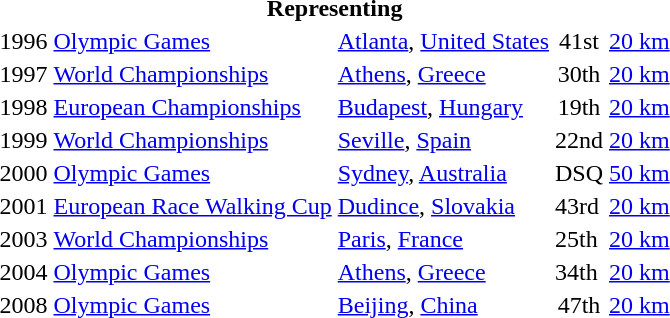<table>
<tr>
<th colspan="5">Representing </th>
</tr>
<tr>
<td>1996</td>
<td><a href='#'>Olympic Games</a></td>
<td><a href='#'>Atlanta</a>, <a href='#'>United States</a></td>
<td align="center">41st</td>
<td><a href='#'>20 km</a></td>
</tr>
<tr>
<td>1997</td>
<td><a href='#'>World Championships</a></td>
<td><a href='#'>Athens</a>, <a href='#'>Greece</a></td>
<td align="center">30th</td>
<td><a href='#'>20 km</a></td>
</tr>
<tr>
<td>1998</td>
<td><a href='#'>European Championships</a></td>
<td><a href='#'>Budapest</a>, <a href='#'>Hungary</a></td>
<td align="center">19th</td>
<td><a href='#'>20 km</a></td>
</tr>
<tr>
<td>1999</td>
<td><a href='#'>World Championships</a></td>
<td><a href='#'>Seville</a>, <a href='#'>Spain</a></td>
<td>22nd</td>
<td><a href='#'>20 km</a></td>
</tr>
<tr>
<td>2000</td>
<td><a href='#'>Olympic Games</a></td>
<td><a href='#'>Sydney</a>, <a href='#'>Australia</a></td>
<td>DSQ</td>
<td><a href='#'>50 km</a></td>
</tr>
<tr>
<td>2001</td>
<td><a href='#'>European Race Walking Cup</a></td>
<td><a href='#'>Dudince</a>, <a href='#'>Slovakia</a></td>
<td>43rd</td>
<td><a href='#'>20 km</a></td>
</tr>
<tr>
<td>2003</td>
<td><a href='#'>World Championships</a></td>
<td><a href='#'>Paris</a>, <a href='#'>France</a></td>
<td>25th</td>
<td><a href='#'>20 km</a></td>
</tr>
<tr>
<td>2004</td>
<td><a href='#'>Olympic Games</a></td>
<td><a href='#'>Athens</a>, <a href='#'>Greece</a></td>
<td>34th</td>
<td><a href='#'>20 km</a></td>
</tr>
<tr>
<td>2008</td>
<td><a href='#'>Olympic Games</a></td>
<td><a href='#'>Beijing</a>, <a href='#'>China</a></td>
<td align="center">47th</td>
<td><a href='#'>20 km</a></td>
</tr>
</table>
